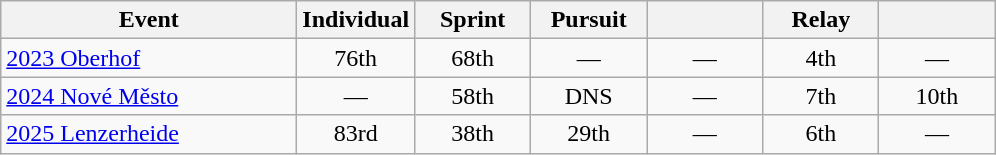<table class="wikitable" style="text-align: center;">
<tr ">
<th style="width:190px;">Event</th>
<th style="width:70px;">Individual</th>
<th style="width:70px;">Sprint</th>
<th style="width:70px;">Pursuit</th>
<th style="width:70px;"></th>
<th style="width:70px;">Relay</th>
<th style="width:70px;"></th>
</tr>
<tr>
<td align=left> <a href='#'>2023 Oberhof</a></td>
<td>76th</td>
<td>68th</td>
<td>—</td>
<td>—</td>
<td>4th</td>
<td>—</td>
</tr>
<tr>
<td align=left> <a href='#'>2024 Nové Město</a></td>
<td>—</td>
<td>58th</td>
<td>DNS</td>
<td>—</td>
<td>7th</td>
<td>10th</td>
</tr>
<tr>
<td align=left> <a href='#'>2025 Lenzerheide</a></td>
<td>83rd</td>
<td>38th</td>
<td>29th</td>
<td>—</td>
<td>6th</td>
<td>—</td>
</tr>
</table>
